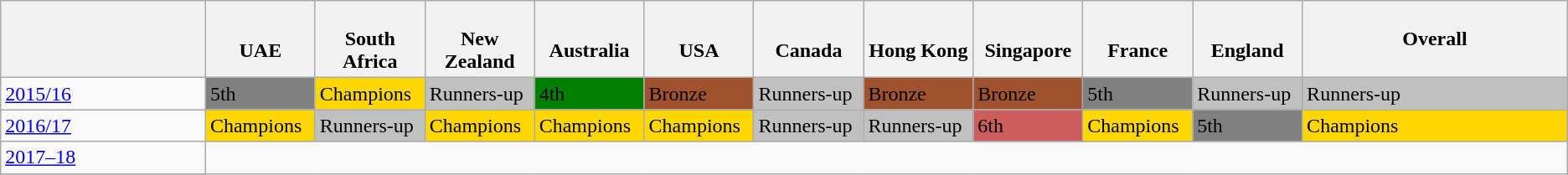<table class="wikitable">
<tr>
<th></th>
<th width=7%> <br> UAE</th>
<th width=7%> <br> South Africa</th>
<th width=7%> <br> New Zealand</th>
<th width=7%> <br> Australia</th>
<th width=7%> <br> USA</th>
<th width=7%> <br> Canada</th>
<th width=7%> <br> Hong Kong</th>
<th width=7%> <br> Singapore</th>
<th width=7%> <br> France</th>
<th width=7%> <br> England</th>
<th>Overall</th>
</tr>
<tr>
<td><a href='#'>2015/16</a></td>
<td style="background: gray;">5th</td>
<td style="background: gold;">Champions</td>
<td style="background: silver;">Runners-up</td>
<td style="background: green;">4th</td>
<td style="background: Sienna;">Bronze</td>
<td style="background: silver;">Runners-up</td>
<td style="background: Sienna;">Bronze</td>
<td style="background: Sienna;">Bronze</td>
<td style="background: gray;">5th</td>
<td style="background: silver;">Runners-up</td>
<td style="background: silver;">Runners-up</td>
</tr>
<tr>
<td><a href='#'>2016/17</a></td>
<td style="background: gold;">Champions</td>
<td style="background: silver;">Runners-up</td>
<td style="background: gold;">Champions</td>
<td style="background: gold;">Champions</td>
<td style="background: gold;">Champions</td>
<td style="background: silver;">Runners-up</td>
<td style="background: silver;">Runners-up</td>
<td style="background: indianred;">6th</td>
<td style="background: gold;">Champions</td>
<td style="background: gray;">5th</td>
<td style="background: gold;">Champions</td>
</tr>
<tr>
<td><a href='#'>2017–18</a></td>
</tr>
<tr>
</tr>
</table>
